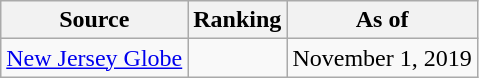<table class="wikitable" style="text-align:center">
<tr>
<th>Source</th>
<th>Ranking</th>
<th>As of</th>
</tr>
<tr>
<td align=left><a href='#'>New Jersey Globe</a></td>
<td></td>
<td>November 1, 2019</td>
</tr>
</table>
